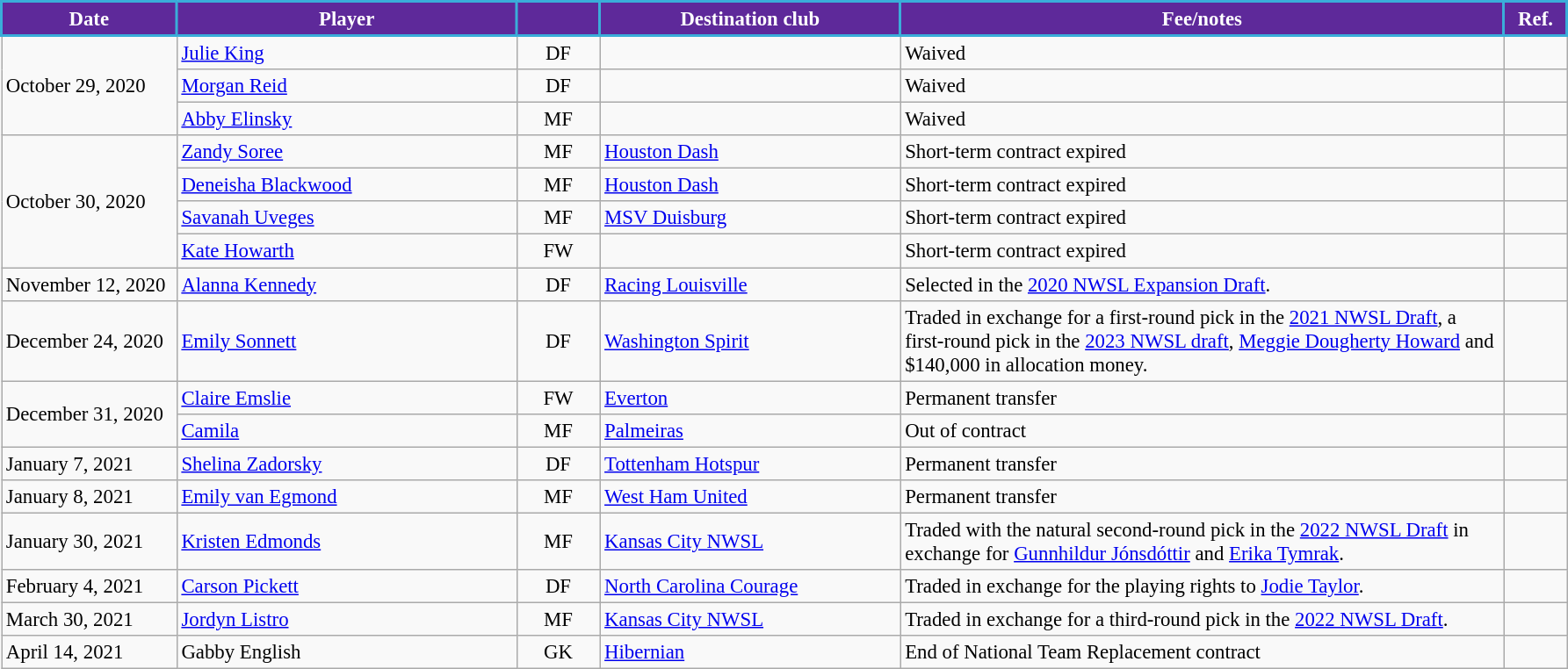<table class="wikitable" style="text-align:left; font-size:95%;">
<tr>
<th style="background:#5E299A; color:white; border:2px solid #3aadd9; width:125px;">Date</th>
<th style="background:#5E299A; color:white; border:2px solid #3aadd9; width:250px;">Player</th>
<th style="background:#5E299A; color:white; border:2px solid #3aadd9; width:55px;"></th>
<th style="background:#5E299A; color:white; border:2px solid #3aadd9; width:220px;">Destination club</th>
<th style="background:#5E299A; color:white; border:2px solid #3aadd9; width:450px;">Fee/notes</th>
<th style="background:#5E299A; color:white; border:2px solid #3aadd9; width:40px;">Ref.</th>
</tr>
<tr>
<td rowspan=3>October 29, 2020</td>
<td> <a href='#'>Julie King</a></td>
<td style="text-align: center;">DF</td>
<td></td>
<td>Waived</td>
<td></td>
</tr>
<tr>
<td> <a href='#'>Morgan Reid</a></td>
<td style="text-align: center;">DF</td>
<td></td>
<td>Waived</td>
<td></td>
</tr>
<tr>
<td> <a href='#'>Abby Elinsky</a></td>
<td style="text-align: center;">MF</td>
<td></td>
<td>Waived</td>
<td></td>
</tr>
<tr>
<td rowspan=4>October 30, 2020</td>
<td> <a href='#'>Zandy Soree</a></td>
<td style="text-align: center;">MF</td>
<td> <a href='#'>Houston Dash</a></td>
<td>Short-term contract expired</td>
<td></td>
</tr>
<tr>
<td> <a href='#'>Deneisha Blackwood</a></td>
<td style="text-align: center;">MF</td>
<td> <a href='#'>Houston Dash</a></td>
<td>Short-term contract expired</td>
<td></td>
</tr>
<tr>
<td> <a href='#'>Savanah Uveges</a></td>
<td style="text-align: center;">MF</td>
<td> <a href='#'>MSV Duisburg</a></td>
<td>Short-term contract expired</td>
<td></td>
</tr>
<tr>
<td> <a href='#'>Kate Howarth</a></td>
<td style="text-align: center;">FW</td>
<td></td>
<td>Short-term contract expired</td>
<td></td>
</tr>
<tr>
<td>November 12, 2020</td>
<td> <a href='#'>Alanna Kennedy</a></td>
<td style="text-align: center;">DF</td>
<td> <a href='#'>Racing Louisville</a></td>
<td>Selected in the <a href='#'>2020 NWSL Expansion Draft</a>.</td>
<td></td>
</tr>
<tr>
<td>December 24, 2020</td>
<td> <a href='#'>Emily Sonnett</a></td>
<td style="text-align: center;">DF</td>
<td> <a href='#'>Washington Spirit</a></td>
<td>Traded in exchange for a first-round pick in the <a href='#'>2021 NWSL Draft</a>, a first-round pick in the <a href='#'>2023 NWSL draft</a>, <a href='#'>Meggie Dougherty Howard</a> and $140,000 in allocation money.</td>
<td></td>
</tr>
<tr>
<td rowspan=2>December 31, 2020</td>
<td> <a href='#'>Claire Emslie</a></td>
<td style="text-align: center;">FW</td>
<td> <a href='#'>Everton</a></td>
<td>Permanent transfer</td>
<td></td>
</tr>
<tr>
<td> <a href='#'>Camila</a></td>
<td style="text-align: center;">MF</td>
<td> <a href='#'>Palmeiras</a></td>
<td>Out of contract</td>
<td></td>
</tr>
<tr>
<td>January 7, 2021</td>
<td> <a href='#'>Shelina Zadorsky</a></td>
<td style="text-align: center;">DF</td>
<td> <a href='#'>Tottenham Hotspur</a></td>
<td>Permanent transfer</td>
<td></td>
</tr>
<tr>
<td>January 8, 2021</td>
<td> <a href='#'>Emily van Egmond</a></td>
<td style="text-align: center;">MF</td>
<td> <a href='#'>West Ham United</a></td>
<td>Permanent transfer</td>
<td></td>
</tr>
<tr>
<td>January 30, 2021</td>
<td> <a href='#'>Kristen Edmonds</a></td>
<td style="text-align: center;">MF</td>
<td> <a href='#'>Kansas City NWSL</a></td>
<td>Traded with the natural second-round pick in the <a href='#'>2022 NWSL Draft</a> in exchange for <a href='#'>Gunnhildur Jónsdóttir</a> and <a href='#'>Erika Tymrak</a>.</td>
<td></td>
</tr>
<tr>
<td>February 4, 2021</td>
<td> <a href='#'>Carson Pickett</a></td>
<td style="text-align: center;">DF</td>
<td> <a href='#'>North Carolina Courage</a></td>
<td>Traded in exchange for the playing rights to <a href='#'>Jodie Taylor</a>.</td>
<td></td>
</tr>
<tr>
<td>March 30, 2021</td>
<td> <a href='#'>Jordyn Listro</a></td>
<td style="text-align: center;">MF</td>
<td> <a href='#'>Kansas City NWSL</a></td>
<td>Traded in exchange for a third-round pick in the <a href='#'>2022 NWSL Draft</a>.</td>
<td></td>
</tr>
<tr>
<td>April 14, 2021</td>
<td> Gabby English</td>
<td style="text-align: center;">GK</td>
<td> <a href='#'>Hibernian</a></td>
<td>End of National Team Replacement contract</td>
<td></td>
</tr>
</table>
